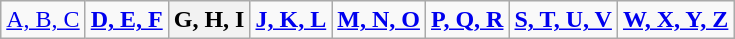<table class="wikitable">
<tr>
<td><a href='#'>A, B, C</a></td>
<td><strong><a href='#'>D, E, F</a></strong></td>
<th><strong>G, H, I</strong></th>
<td><strong><a href='#'>J, K, L</a></strong></td>
<td><strong><a href='#'>M, N, O</a></strong></td>
<td><strong><a href='#'>P, Q, R</a></strong></td>
<td><strong><a href='#'>S, T, U, V</a></strong></td>
<td><strong><a href='#'>W, X, Y, Z</a></strong></td>
</tr>
</table>
